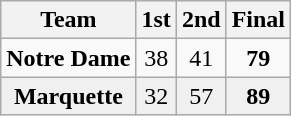<table class="wikitable">
<tr colspan="10">
<th>Team</th>
<th>1st</th>
<th>2nd</th>
<th>Final</th>
</tr>
<tr style="text-align:center;">
<td><strong>Notre Dame</strong></td>
<td>38</td>
<td>41</td>
<td><strong>79</strong></td>
</tr>
<tr style="text-align:center; background:#f0f0f0;">
<td><strong>Marquette</strong></td>
<td>32</td>
<td>57</td>
<td><strong>89</strong></td>
</tr>
</table>
